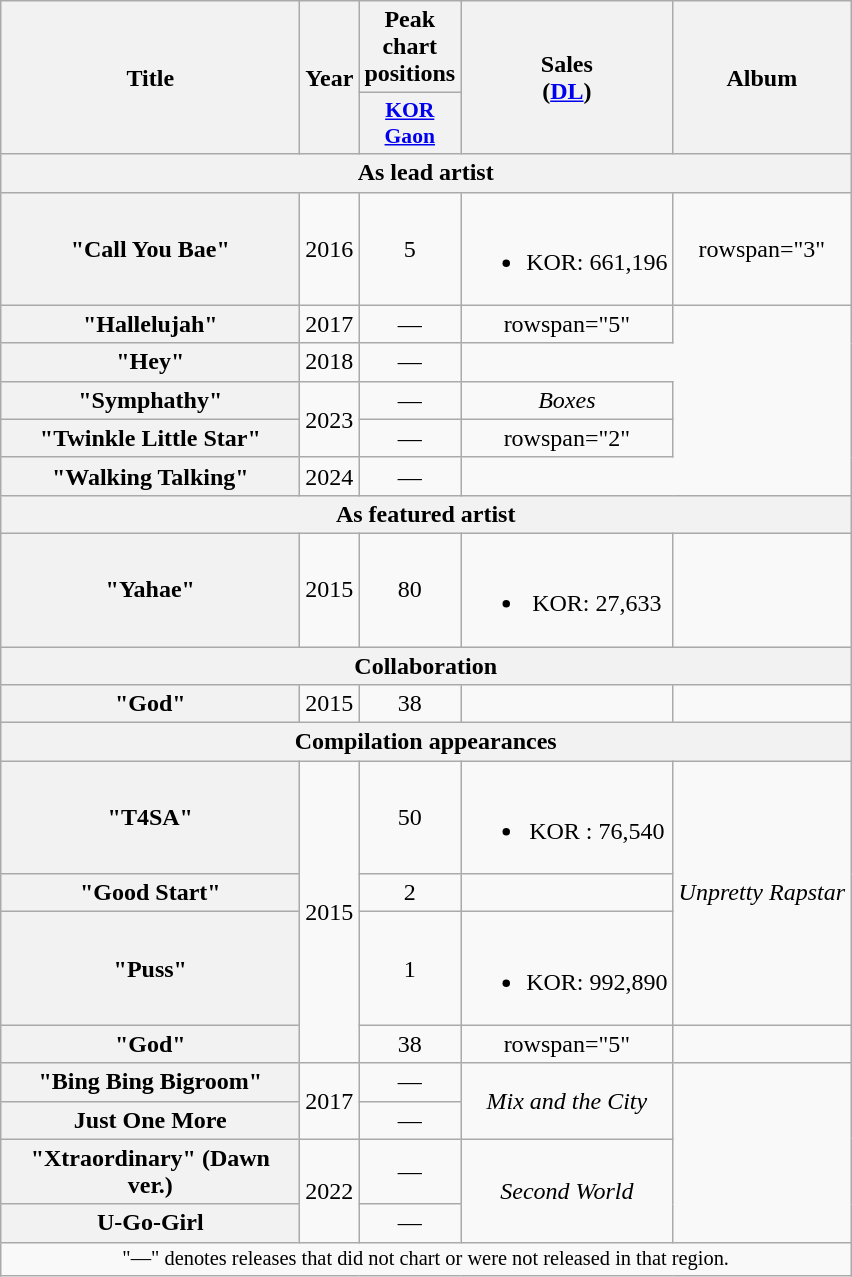<table class="wikitable plainrowheaders" style="text-align:center">
<tr>
<th scope="col" rowspan="2" style="width:12em">Title</th>
<th scope="col" rowspan="2">Year</th>
<th scope="col">Peak chart<br>positions</th>
<th scope="col" rowspan="2">Sales<br>(<a href='#'>DL</a>)</th>
<th scope="col" rowspan="2">Album</th>
</tr>
<tr>
<th scope="col" style="font-size:90%; width:2.5em"><a href='#'>KOR<br>Gaon</a><br></th>
</tr>
<tr>
<th scope="col" colspan="5">As lead artist</th>
</tr>
<tr>
<th scope="row">"Call You Bae" <br></th>
<td>2016</td>
<td>5</td>
<td><br><ul><li>KOR: 661,196</li></ul></td>
<td>rowspan="3" </td>
</tr>
<tr>
<th scope="row">"Hallelujah"</th>
<td>2017</td>
<td>—</td>
<td>rowspan="5" </td>
</tr>
<tr>
<th scope="row">"Hey"</th>
<td>2018</td>
<td>—</td>
</tr>
<tr>
<th scope="row">"Symphathy"</th>
<td rowspan="2">2023</td>
<td>—</td>
<td><em>Boxes</em></td>
</tr>
<tr>
<th scope="row">"Twinkle Little Star"</th>
<td>—</td>
<td>rowspan="2" </td>
</tr>
<tr>
<th scope="row">"Walking Talking"</th>
<td>2024</td>
<td>—</td>
</tr>
<tr>
<th scope="col" colspan="5">As featured artist</th>
</tr>
<tr>
<th scope="row">"Yahae"<br></th>
<td>2015</td>
<td>80</td>
<td><br><ul><li>KOR: 27,633</li></ul></td>
<td></td>
</tr>
<tr>
<th scope="col" colspan="5">Collaboration</th>
</tr>
<tr>
<th scope="row">"God" <br></th>
<td>2015</td>
<td>38</td>
<td></td>
<td></td>
</tr>
<tr>
<th scope="col" colspan="5">Compilation appearances</th>
</tr>
<tr>
<th scope="row">"T4SA" <br></th>
<td rowspan="4">2015</td>
<td>50</td>
<td><br><ul><li>KOR : 76,540</li></ul></td>
<td rowspan="3"><em>Unpretty Rapstar</em></td>
</tr>
<tr>
<th scope="row">"Good Start" <br></th>
<td>2</td>
<td></td>
</tr>
<tr>
<th scope="row">"Puss" <br></th>
<td>1</td>
<td><br><ul><li>KOR: 992,890</li></ul></td>
</tr>
<tr>
<th scope="row">"God" <br></th>
<td>38</td>
<td>rowspan="5" </td>
<td></td>
</tr>
<tr>
<th scope="row">"Bing Bing Bigroom"</th>
<td rowspan="2">2017</td>
<td>—</td>
<td rowspan="2"><em>Mix and the City</em></td>
</tr>
<tr>
<th scope="row">Just One More</th>
<td>—</td>
</tr>
<tr>
<th scope="row">"Xtraordinary" (Dawn ver.)</th>
<td rowspan="2">2022</td>
<td>—</td>
<td rowspan="2"><em>Second World</em></td>
</tr>
<tr>
<th scope="row">U-Go-Girl</th>
<td>—</td>
</tr>
<tr>
<td colspan="7" style="font-size:85%">"—" denotes releases that did not chart or were not released in that region.</td>
</tr>
</table>
